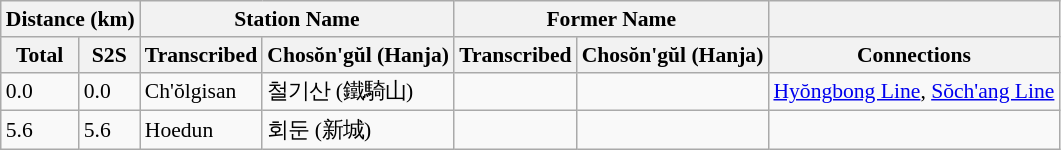<table class="wikitable" style="font-size:90%;">
<tr>
<th colspan="2">Distance (km)</th>
<th colspan="2">Station Name</th>
<th colspan="2">Former Name</th>
<th></th>
</tr>
<tr>
<th>Total</th>
<th>S2S</th>
<th>Transcribed</th>
<th>Chosŏn'gŭl (Hanja)</th>
<th>Transcribed</th>
<th>Chosŏn'gŭl (Hanja)</th>
<th>Connections</th>
</tr>
<tr>
<td>0.0</td>
<td>0.0</td>
<td>Ch'ŏlgisan</td>
<td>철기산 (鐵騎山)</td>
<td></td>
<td></td>
<td><a href='#'>Hyŏngbong Line</a>, <a href='#'>Sŏch'ang Line</a></td>
</tr>
<tr>
<td>5.6</td>
<td>5.6</td>
<td>Hoedun</td>
<td>회둔 (新城)</td>
<td></td>
<td></td>
<td></td>
</tr>
</table>
